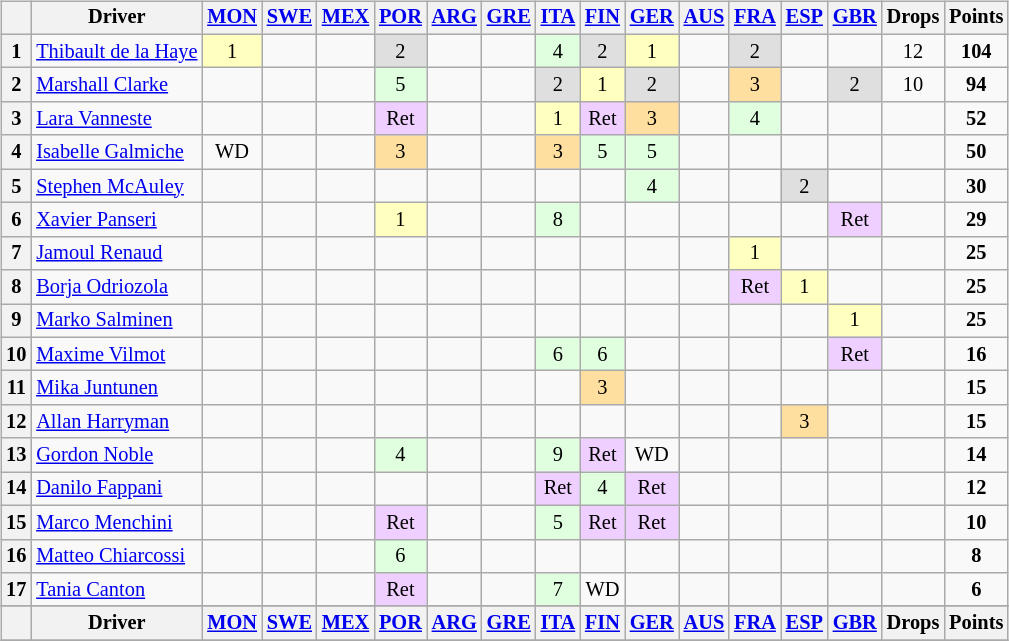<table>
<tr>
<td><br><table class="wikitable" style="font-size: 85%; text-align: center;">
<tr valign="top">
<th valign="middle"></th>
<th valign="middle">Driver</th>
<th><a href='#'>MON</a><br></th>
<th><a href='#'>SWE</a><br></th>
<th><a href='#'>MEX</a><br></th>
<th><a href='#'>POR</a><br></th>
<th><a href='#'>ARG</a><br></th>
<th><a href='#'>GRE</a><br></th>
<th><a href='#'>ITA</a><br></th>
<th><a href='#'>FIN</a><br></th>
<th><a href='#'>GER</a><br></th>
<th><a href='#'>AUS</a><br></th>
<th><a href='#'>FRA</a><br></th>
<th><a href='#'>ESP</a><br></th>
<th><a href='#'>GBR</a><br></th>
<th valign="middle">Drops</th>
<th valign="middle">Points</th>
</tr>
<tr>
<th>1</th>
<td align="left"> <a href='#'>Thibault de la Haye</a></td>
<td style="background:#ffffbf;">1</td>
<td></td>
<td></td>
<td style="background:#dfdfdf;">2</td>
<td></td>
<td></td>
<td style="background:#dfffdf;">4</td>
<td style="background:#dfdfdf;">2</td>
<td style="background:#ffffbf;">1</td>
<td></td>
<td style="background:#dfdfdf;">2</td>
<td></td>
<td></td>
<td>12</td>
<td><strong>104</strong></td>
</tr>
<tr>
<th>2</th>
<td align="left"> <a href='#'>Marshall Clarke</a></td>
<td></td>
<td></td>
<td></td>
<td style="background:#dfffdf;">5</td>
<td></td>
<td></td>
<td style="background:#dfdfdf;">2</td>
<td style="background:#ffffbf;">1</td>
<td style="background:#dfdfdf;">2</td>
<td></td>
<td style="background:#ffdf9f;">3</td>
<td></td>
<td style="background:#dfdfdf;">2</td>
<td>10</td>
<td><strong>94</strong></td>
</tr>
<tr>
<th>3</th>
<td align="left"> <a href='#'>Lara Vanneste</a></td>
<td></td>
<td></td>
<td></td>
<td style="background:#efcfff;">Ret</td>
<td></td>
<td></td>
<td style="background:#ffffbf;">1</td>
<td style="background:#efcfff;">Ret</td>
<td style="background:#ffdf9f;">3</td>
<td></td>
<td style="background:#dfffdf;">4</td>
<td></td>
<td></td>
<td></td>
<td><strong>52</strong></td>
</tr>
<tr>
<th>4</th>
<td align="left"> <a href='#'>Isabelle Galmiche</a></td>
<td>WD</td>
<td></td>
<td></td>
<td style="background:#ffdf9f;">3</td>
<td></td>
<td></td>
<td style="background:#ffdf9f;">3</td>
<td style="background:#dfffdf;">5</td>
<td style="background:#dfffdf;">5</td>
<td></td>
<td></td>
<td></td>
<td></td>
<td></td>
<td><strong>50</strong></td>
</tr>
<tr>
<th>5</th>
<td align="left"> <a href='#'>Stephen McAuley</a></td>
<td></td>
<td></td>
<td></td>
<td></td>
<td></td>
<td></td>
<td></td>
<td></td>
<td style="background:#dfffdf;">4</td>
<td></td>
<td></td>
<td style="background:#dfdfdf;">2</td>
<td></td>
<td></td>
<td><strong>30</strong></td>
</tr>
<tr>
<th>6</th>
<td align="left"> <a href='#'>Xavier Panseri</a></td>
<td></td>
<td></td>
<td></td>
<td style="background:#ffffbf;">1</td>
<td></td>
<td></td>
<td style="background:#dfffdf;">8</td>
<td></td>
<td></td>
<td></td>
<td></td>
<td></td>
<td style="background:#efcfff;">Ret</td>
<td></td>
<td><strong>29</strong></td>
</tr>
<tr>
<th>7</th>
<td align="left"> <a href='#'>Jamoul Renaud</a></td>
<td></td>
<td></td>
<td></td>
<td></td>
<td></td>
<td></td>
<td></td>
<td></td>
<td></td>
<td></td>
<td style="background:#ffffbf;">1</td>
<td></td>
<td></td>
<td></td>
<td><strong>25</strong></td>
</tr>
<tr>
<th>8</th>
<td align="left"> <a href='#'>Borja Odriozola</a></td>
<td></td>
<td></td>
<td></td>
<td></td>
<td></td>
<td></td>
<td></td>
<td></td>
<td></td>
<td></td>
<td style="background:#efcfff;">Ret</td>
<td style="background:#ffffbf;">1</td>
<td></td>
<td></td>
<td><strong>25</strong></td>
</tr>
<tr>
<th>9</th>
<td align="left"> <a href='#'>Marko Salminen</a></td>
<td></td>
<td></td>
<td></td>
<td></td>
<td></td>
<td></td>
<td></td>
<td></td>
<td></td>
<td></td>
<td></td>
<td></td>
<td style="background:#ffffbf;">1</td>
<td></td>
<td><strong>25</strong></td>
</tr>
<tr>
<th>10</th>
<td align="left"> <a href='#'>Maxime Vilmot</a></td>
<td></td>
<td></td>
<td></td>
<td></td>
<td></td>
<td></td>
<td style="background:#dfffdf;">6</td>
<td style="background:#dfffdf;">6</td>
<td></td>
<td></td>
<td></td>
<td></td>
<td style="background:#efcfff;">Ret</td>
<td></td>
<td><strong>16</strong></td>
</tr>
<tr>
<th>11</th>
<td align="left"> <a href='#'>Mika Juntunen</a></td>
<td></td>
<td></td>
<td></td>
<td></td>
<td></td>
<td></td>
<td></td>
<td style="background:#ffdf9f;">3</td>
<td></td>
<td></td>
<td></td>
<td></td>
<td></td>
<td></td>
<td><strong>15</strong></td>
</tr>
<tr>
<th>12</th>
<td align="left"> <a href='#'>Allan Harryman</a></td>
<td></td>
<td></td>
<td></td>
<td></td>
<td></td>
<td></td>
<td></td>
<td></td>
<td></td>
<td></td>
<td></td>
<td style="background:#ffdf9f;">3</td>
<td></td>
<td></td>
<td><strong>15</strong></td>
</tr>
<tr>
<th>13</th>
<td align="left"> <a href='#'>Gordon Noble</a></td>
<td></td>
<td></td>
<td></td>
<td style="background:#dfffdf;">4</td>
<td></td>
<td></td>
<td style="background:#dfffdf;">9</td>
<td style="background:#efcfff;">Ret</td>
<td>WD</td>
<td></td>
<td></td>
<td></td>
<td></td>
<td></td>
<td><strong>14</strong></td>
</tr>
<tr>
<th>14</th>
<td align="left"> <a href='#'>Danilo Fappani</a></td>
<td></td>
<td></td>
<td></td>
<td></td>
<td></td>
<td></td>
<td style="background:#efcfff;">Ret</td>
<td style="background:#dfffdf;">4</td>
<td style="background:#efcfff;">Ret</td>
<td></td>
<td></td>
<td></td>
<td></td>
<td></td>
<td><strong>12</strong></td>
</tr>
<tr>
<th>15</th>
<td align="left"> <a href='#'>Marco Menchini</a></td>
<td></td>
<td></td>
<td></td>
<td style="background:#efcfff;">Ret</td>
<td></td>
<td></td>
<td style="background:#dfffdf;">5</td>
<td style="background:#efcfff;">Ret</td>
<td style="background:#efcfff;">Ret</td>
<td></td>
<td></td>
<td></td>
<td></td>
<td></td>
<td><strong>10</strong></td>
</tr>
<tr>
<th>16</th>
<td align="left"> <a href='#'>Matteo Chiarcossi</a></td>
<td></td>
<td></td>
<td></td>
<td style="background:#dfffdf;">6</td>
<td></td>
<td></td>
<td></td>
<td></td>
<td></td>
<td></td>
<td></td>
<td></td>
<td></td>
<td></td>
<td><strong>8</strong></td>
</tr>
<tr>
<th>17</th>
<td align="left"> <a href='#'>Tania Canton</a></td>
<td></td>
<td></td>
<td></td>
<td style="background:#efcfff;">Ret</td>
<td></td>
<td></td>
<td style="background:#dfffdf;">7</td>
<td>WD</td>
<td></td>
<td></td>
<td></td>
<td></td>
<td></td>
<td></td>
<td><strong>6</strong></td>
</tr>
<tr>
</tr>
<tr valign="top">
<th valign="middle"></th>
<th valign="middle">Driver</th>
<th><a href='#'>MON</a><br></th>
<th><a href='#'>SWE</a><br></th>
<th><a href='#'>MEX</a><br></th>
<th><a href='#'>POR</a><br></th>
<th><a href='#'>ARG</a><br></th>
<th><a href='#'>GRE</a><br></th>
<th><a href='#'>ITA</a><br></th>
<th><a href='#'>FIN</a><br></th>
<th><a href='#'>GER</a><br></th>
<th><a href='#'>AUS</a><br></th>
<th><a href='#'>FRA</a><br></th>
<th><a href='#'>ESP</a><br></th>
<th><a href='#'>GBR</a><br></th>
<th valign="middle">Drops</th>
<th valign="middle">Points</th>
</tr>
<tr>
</tr>
</table>
</td>
<td valign="top"><br></td>
</tr>
</table>
